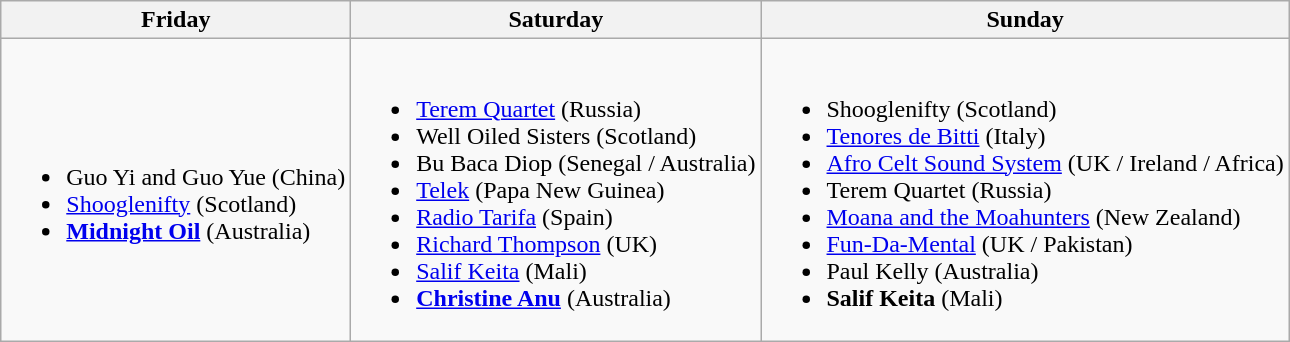<table class="wikitable">
<tr>
<th>Friday</th>
<th>Saturday</th>
<th>Sunday</th>
</tr>
<tr>
<td><br><ul><li>Guo Yi and Guo Yue (China)</li><li><a href='#'>Shooglenifty</a> (Scotland)</li><li><strong><a href='#'>Midnight Oil</a></strong> (Australia)</li></ul></td>
<td><br><ul><li><a href='#'>Terem Quartet</a> (Russia)</li><li>Well Oiled Sisters (Scotland)</li><li>Bu Baca Diop (Senegal / Australia)</li><li><a href='#'>Telek</a> (Papa New Guinea)</li><li><a href='#'>Radio Tarifa</a> (Spain)</li><li><a href='#'>Richard Thompson</a> (UK)</li><li><a href='#'>Salif Keita</a> (Mali)</li><li><strong><a href='#'>Christine Anu</a></strong> (Australia)</li></ul></td>
<td><br><ul><li>Shooglenifty (Scotland)</li><li><a href='#'>Tenores de Bitti</a> (Italy)</li><li><a href='#'>Afro Celt Sound System</a> (UK / Ireland / Africa)</li><li>Terem Quartet (Russia)</li><li><a href='#'>Moana and the Moahunters</a> (New Zealand)</li><li><a href='#'>Fun-Da-Mental</a> (UK / Pakistan)</li><li>Paul Kelly (Australia)</li><li><strong>Salif Keita</strong> (Mali)</li></ul></td>
</tr>
</table>
